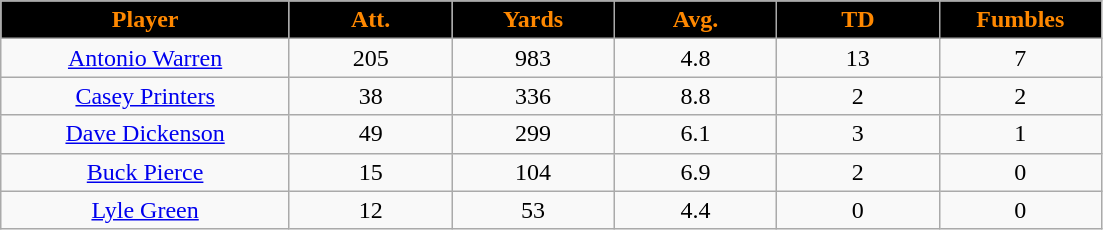<table class="wikitable sortable">
<tr>
<th style="background:black;color:#FF8800;" width="16%">Player</th>
<th style="background:black;color:#FF8800;" width="9%">Att.</th>
<th style="background:black;color:#FF8800;" width="9%">Yards</th>
<th style="background:black;color:#FF8800;" width="9%">Avg.</th>
<th style="background:black;color:#FF8800;" width="9%">TD</th>
<th style="background:black;color:#FF8800;" width="9%">Fumbles</th>
</tr>
<tr align="center">
<td><a href='#'>Antonio Warren</a></td>
<td>205</td>
<td>983</td>
<td>4.8</td>
<td>13</td>
<td>7</td>
</tr>
<tr align="center">
<td><a href='#'>Casey Printers</a></td>
<td>38</td>
<td>336</td>
<td>8.8</td>
<td>2</td>
<td>2</td>
</tr>
<tr align="center">
<td><a href='#'>Dave Dickenson</a></td>
<td>49</td>
<td>299</td>
<td>6.1</td>
<td>3</td>
<td>1</td>
</tr>
<tr align="center">
<td><a href='#'>Buck Pierce</a></td>
<td>15</td>
<td>104</td>
<td>6.9</td>
<td>2</td>
<td>0</td>
</tr>
<tr align="center">
<td><a href='#'>Lyle Green</a></td>
<td>12</td>
<td>53</td>
<td>4.4</td>
<td>0</td>
<td>0</td>
</tr>
</table>
